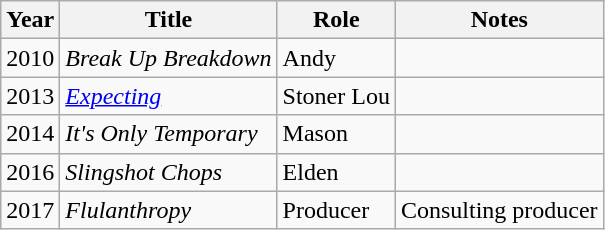<table class="wikitable sortable">
<tr>
<th>Year</th>
<th>Title</th>
<th>Role</th>
<th class="unsortable">Notes</th>
</tr>
<tr>
<td>2010</td>
<td><em>Break Up Breakdown</em></td>
<td>Andy</td>
<td></td>
</tr>
<tr>
<td>2013</td>
<td><a href='#'><em>Expecting</em></a></td>
<td>Stoner Lou</td>
<td></td>
</tr>
<tr>
<td>2014</td>
<td><em>It's Only Temporary</em></td>
<td>Mason</td>
<td></td>
</tr>
<tr>
<td>2016</td>
<td><em>Slingshot Chops</em></td>
<td>Elden</td>
<td></td>
</tr>
<tr>
<td>2017</td>
<td><em>Flulanthropy</em></td>
<td>Producer</td>
<td>Consulting producer</td>
</tr>
</table>
